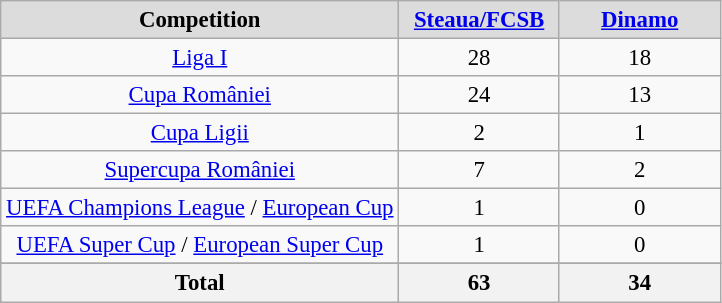<table class="wikitable" style="text-align:center;font-size:95%">
<tr>
<th style="background:#DCDCDC">Competition</th>
<th width="100" style="background:#DCDCDC"><a href='#'>Steaua/FCSB</a></th>
<th width="100" style="background:#DCDCDC"><a href='#'>Dinamo</a></th>
</tr>
<tr>
<td><a href='#'>Liga I</a></td>
<td>28</td>
<td>18</td>
</tr>
<tr>
<td><a href='#'>Cupa României</a></td>
<td>24</td>
<td>13</td>
</tr>
<tr>
<td><a href='#'>Cupa Ligii</a></td>
<td>2</td>
<td>1</td>
</tr>
<tr>
<td><a href='#'>Supercupa României</a></td>
<td>7</td>
<td>2</td>
</tr>
<tr>
<td><a href='#'>UEFA Champions League</a> / <a href='#'>European Cup</a></td>
<td>1</td>
<td>0</td>
</tr>
<tr>
<td><a href='#'>UEFA Super Cup</a> / <a href='#'>European Super Cup</a></td>
<td>1</td>
<td>0</td>
</tr>
<tr>
</tr>
<tr class="sortbottom">
<th>Total</th>
<th>63</th>
<th>34</th>
</tr>
</table>
